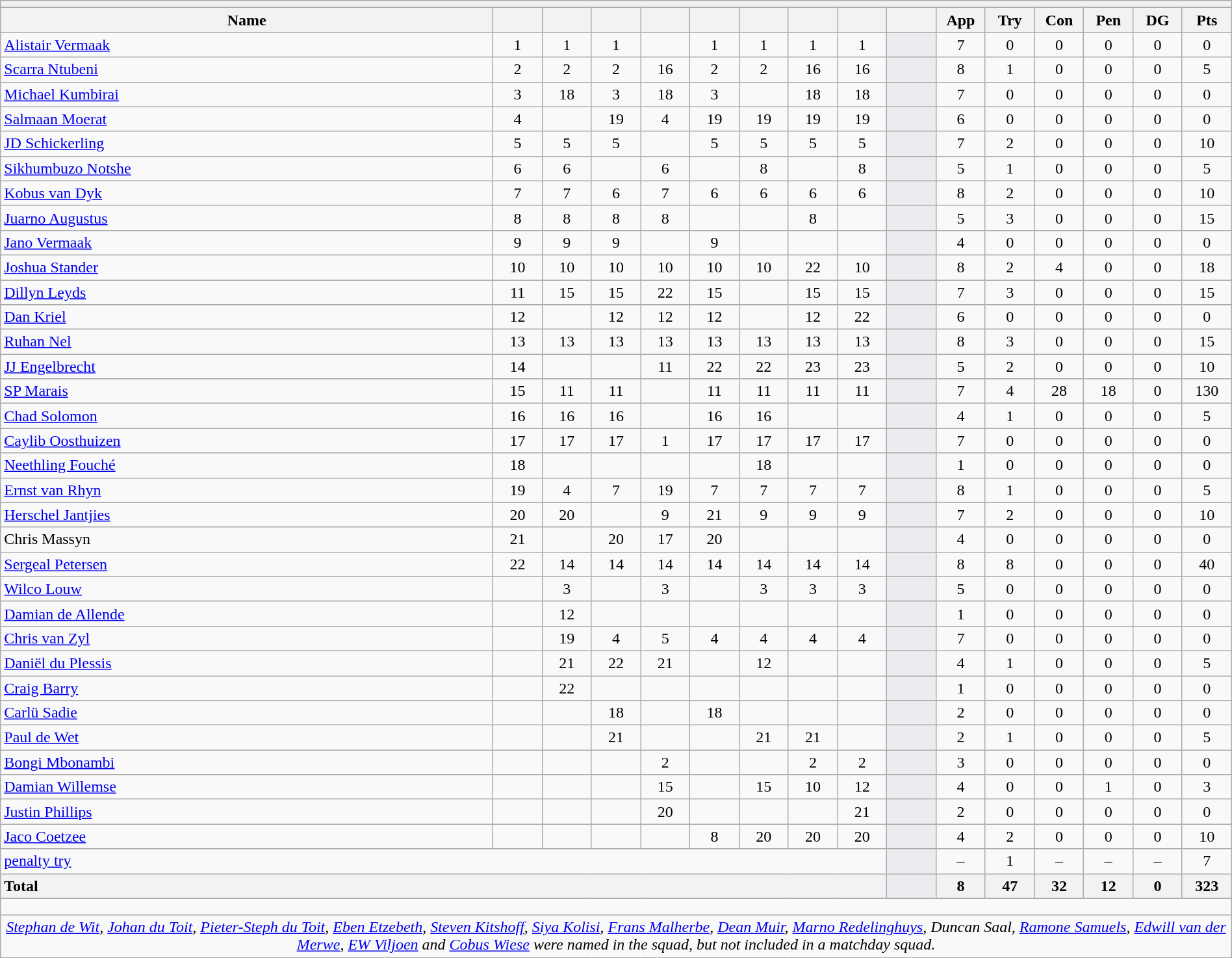<table class="wikitable collapsible collapsed" style="text-align:center; font-size:100%; width:100%">
<tr>
<th colspan=16></th>
</tr>
<tr>
<th style="width:40%;">Name</th>
<th style="width:4%;"></th>
<th style="width:4%;"></th>
<th style="width:4%;"></th>
<th style="width:4%;"></th>
<th style="width:4%;"></th>
<th style="width:4%;"></th>
<th style="width:4%;"></th>
<th style="width:4%;"></th>
<th style="width:4%;"></th>
<th style="width:4%;">App</th>
<th style="width:4%;">Try</th>
<th style="width:4%;">Con</th>
<th style="width:4%;">Pen</th>
<th style="width:4%;">DG</th>
<th style="width:4%;">Pts</th>
</tr>
<tr>
<td style="text-align:left;"><a href='#'>Alistair Vermaak</a></td>
<td>1</td>
<td>1</td>
<td>1</td>
<td></td>
<td>1</td>
<td>1</td>
<td>1</td>
<td>1</td>
<td style="background:#EBECF0;"></td>
<td>7</td>
<td>0</td>
<td>0</td>
<td>0</td>
<td>0</td>
<td>0</td>
</tr>
<tr>
<td style="text-align:left;"><a href='#'>Scarra Ntubeni</a></td>
<td>2</td>
<td>2</td>
<td>2</td>
<td>16 </td>
<td>2</td>
<td>2</td>
<td>16 </td>
<td>16 </td>
<td style="background:#EBECF0;"></td>
<td>8</td>
<td>1</td>
<td>0</td>
<td>0</td>
<td>0</td>
<td>5</td>
</tr>
<tr>
<td style="text-align:left;"><a href='#'>Michael Kumbirai</a></td>
<td>3</td>
<td>18 </td>
<td>3</td>
<td>18 </td>
<td>3</td>
<td></td>
<td>18 </td>
<td>18 </td>
<td style="background:#EBECF0;"></td>
<td>7</td>
<td>0</td>
<td>0</td>
<td>0</td>
<td>0</td>
<td>0</td>
</tr>
<tr>
<td style="text-align:left;"><a href='#'>Salmaan Moerat</a></td>
<td>4</td>
<td></td>
<td>19 </td>
<td>4</td>
<td>19 </td>
<td>19</td>
<td>19 </td>
<td>19 </td>
<td style="background:#EBECF0;"></td>
<td>6</td>
<td>0</td>
<td>0</td>
<td>0</td>
<td>0</td>
<td>0</td>
</tr>
<tr>
<td style="text-align:left;"><a href='#'>JD Schickerling</a></td>
<td>5</td>
<td>5</td>
<td>5</td>
<td></td>
<td>5</td>
<td>5</td>
<td>5</td>
<td>5</td>
<td style="background:#EBECF0;"></td>
<td>7</td>
<td>2</td>
<td>0</td>
<td>0</td>
<td>0</td>
<td>10</td>
</tr>
<tr>
<td style="text-align:left;"><a href='#'>Sikhumbuzo Notshe</a></td>
<td>6</td>
<td>6</td>
<td></td>
<td>6</td>
<td></td>
<td>8</td>
<td></td>
<td>8</td>
<td style="background:#EBECF0;"></td>
<td>5</td>
<td>1</td>
<td>0</td>
<td>0</td>
<td>0</td>
<td>5</td>
</tr>
<tr>
<td style="text-align:left;"><a href='#'>Kobus van Dyk</a></td>
<td>7</td>
<td>7</td>
<td>6</td>
<td>7</td>
<td>6</td>
<td>6</td>
<td>6</td>
<td>6</td>
<td style="background:#EBECF0;"></td>
<td>8</td>
<td>2</td>
<td>0</td>
<td>0</td>
<td>0</td>
<td>10</td>
</tr>
<tr>
<td style="text-align:left;"><a href='#'>Juarno Augustus</a></td>
<td>8</td>
<td>8</td>
<td>8</td>
<td>8</td>
<td></td>
<td></td>
<td>8</td>
<td></td>
<td style="background:#EBECF0;"></td>
<td>5</td>
<td>3</td>
<td>0</td>
<td>0</td>
<td>0</td>
<td>15</td>
</tr>
<tr>
<td style="text-align:left;"><a href='#'>Jano Vermaak</a></td>
<td>9</td>
<td>9</td>
<td>9</td>
<td></td>
<td>9</td>
<td></td>
<td></td>
<td></td>
<td style="background:#EBECF0;"></td>
<td>4</td>
<td>0</td>
<td>0</td>
<td>0</td>
<td>0</td>
<td>0</td>
</tr>
<tr>
<td style="text-align:left;"><a href='#'>Joshua Stander</a></td>
<td>10</td>
<td>10</td>
<td>10</td>
<td>10</td>
<td>10</td>
<td>10</td>
<td>22 </td>
<td>10</td>
<td style="background:#EBECF0;"></td>
<td>8</td>
<td>2</td>
<td>4</td>
<td>0</td>
<td>0</td>
<td>18</td>
</tr>
<tr>
<td style="text-align:left;"><a href='#'>Dillyn Leyds</a></td>
<td>11</td>
<td>15</td>
<td>15</td>
<td>22 </td>
<td>15</td>
<td></td>
<td>15</td>
<td>15</td>
<td style="background:#EBECF0;"></td>
<td>7</td>
<td>3</td>
<td>0</td>
<td>0</td>
<td>0</td>
<td>15</td>
</tr>
<tr>
<td style="text-align:left;"><a href='#'>Dan Kriel</a></td>
<td>12</td>
<td></td>
<td>12</td>
<td>12</td>
<td>12</td>
<td></td>
<td>12</td>
<td>22 </td>
<td style="background:#EBECF0;"></td>
<td>6</td>
<td>0</td>
<td>0</td>
<td>0</td>
<td>0</td>
<td>0</td>
</tr>
<tr>
<td style="text-align:left;"><a href='#'>Ruhan Nel</a></td>
<td>13</td>
<td>13</td>
<td>13</td>
<td>13</td>
<td>13</td>
<td>13</td>
<td>13</td>
<td>13</td>
<td style="background:#EBECF0;"></td>
<td>8</td>
<td>3</td>
<td>0</td>
<td>0</td>
<td>0</td>
<td>15</td>
</tr>
<tr>
<td style="text-align:left;"><a href='#'>JJ Engelbrecht</a></td>
<td>14</td>
<td></td>
<td></td>
<td>11</td>
<td>22 </td>
<td>22</td>
<td>23 </td>
<td>23 </td>
<td style="background:#EBECF0;"></td>
<td>5</td>
<td>2</td>
<td>0</td>
<td>0</td>
<td>0</td>
<td>10</td>
</tr>
<tr>
<td style="text-align:left;"><a href='#'>SP Marais</a></td>
<td>15</td>
<td>11</td>
<td>11</td>
<td></td>
<td>11</td>
<td>11</td>
<td>11</td>
<td>11</td>
<td style="background:#EBECF0;"></td>
<td>7</td>
<td>4</td>
<td>28</td>
<td>18</td>
<td>0</td>
<td>130</td>
</tr>
<tr>
<td style="text-align:left;"><a href='#'>Chad Solomon</a></td>
<td>16 </td>
<td>16 </td>
<td>16 </td>
<td></td>
<td>16 </td>
<td>16</td>
<td></td>
<td></td>
<td style="background:#EBECF0;"></td>
<td>4</td>
<td>1</td>
<td>0</td>
<td>0</td>
<td>0</td>
<td>5</td>
</tr>
<tr>
<td style="text-align:left;"><a href='#'>Caylib Oosthuizen</a></td>
<td>17 </td>
<td>17 </td>
<td>17 </td>
<td>1</td>
<td>17 </td>
<td>17</td>
<td>17 </td>
<td>17 </td>
<td style="background:#EBECF0;"></td>
<td>7</td>
<td>0</td>
<td>0</td>
<td>0</td>
<td>0</td>
<td>0</td>
</tr>
<tr>
<td style="text-align:left;"><a href='#'>Neethling Fouché</a></td>
<td>18 </td>
<td></td>
<td></td>
<td></td>
<td></td>
<td>18</td>
<td></td>
<td></td>
<td style="background:#EBECF0;"></td>
<td>1</td>
<td>0</td>
<td>0</td>
<td>0</td>
<td>0</td>
<td>0</td>
</tr>
<tr>
<td style="text-align:left;"><a href='#'>Ernst van Rhyn</a></td>
<td>19 </td>
<td>4</td>
<td>7</td>
<td>19 </td>
<td>7</td>
<td>7</td>
<td>7</td>
<td>7</td>
<td style="background:#EBECF0;"></td>
<td>8</td>
<td>1</td>
<td>0</td>
<td>0</td>
<td>0</td>
<td>5</td>
</tr>
<tr>
<td style="text-align:left;"><a href='#'>Herschel Jantjies</a></td>
<td>20 </td>
<td>20 </td>
<td></td>
<td>9</td>
<td>21 </td>
<td>9</td>
<td>9</td>
<td>9</td>
<td style="background:#EBECF0;"></td>
<td>7</td>
<td>2</td>
<td>0</td>
<td>0</td>
<td>0</td>
<td>10</td>
</tr>
<tr>
<td style="text-align:left;">Chris Massyn</td>
<td>21 </td>
<td></td>
<td>20 </td>
<td>17 </td>
<td>20 </td>
<td></td>
<td></td>
<td></td>
<td style="background:#EBECF0;"></td>
<td>4</td>
<td>0</td>
<td>0</td>
<td>0</td>
<td>0</td>
<td>0</td>
</tr>
<tr>
<td style="text-align:left;"><a href='#'>Sergeal Petersen</a></td>
<td>22 </td>
<td>14</td>
<td>14</td>
<td>14</td>
<td>14</td>
<td>14</td>
<td>14</td>
<td>14</td>
<td style="background:#EBECF0;"></td>
<td>8</td>
<td>8</td>
<td>0</td>
<td>0</td>
<td>0</td>
<td>40</td>
</tr>
<tr>
<td style="text-align:left;"><a href='#'>Wilco Louw</a></td>
<td></td>
<td>3</td>
<td></td>
<td>3</td>
<td></td>
<td>3</td>
<td>3</td>
<td>3</td>
<td style="background:#EBECF0;"></td>
<td>5</td>
<td>0</td>
<td>0</td>
<td>0</td>
<td>0</td>
<td>0</td>
</tr>
<tr>
<td style="text-align:left;"><a href='#'>Damian de Allende</a></td>
<td></td>
<td>12</td>
<td></td>
<td></td>
<td></td>
<td></td>
<td></td>
<td></td>
<td style="background:#EBECF0;"></td>
<td>1</td>
<td>0</td>
<td>0</td>
<td>0</td>
<td>0</td>
<td>0</td>
</tr>
<tr>
<td style="text-align:left;"><a href='#'>Chris van Zyl</a></td>
<td></td>
<td>19 </td>
<td>4</td>
<td>5</td>
<td>4</td>
<td>4</td>
<td>4</td>
<td>4</td>
<td style="background:#EBECF0;"></td>
<td>7</td>
<td>0</td>
<td>0</td>
<td>0</td>
<td>0</td>
<td>0</td>
</tr>
<tr>
<td style="text-align:left;"><a href='#'>Daniël du Plessis</a></td>
<td></td>
<td>21 </td>
<td>22 </td>
<td>21 </td>
<td></td>
<td>12</td>
<td></td>
<td></td>
<td style="background:#EBECF0;"></td>
<td>4</td>
<td>1</td>
<td>0</td>
<td>0</td>
<td>0</td>
<td>5</td>
</tr>
<tr>
<td style="text-align:left;"><a href='#'>Craig Barry</a></td>
<td></td>
<td>22 </td>
<td></td>
<td></td>
<td></td>
<td></td>
<td></td>
<td></td>
<td style="background:#EBECF0;"></td>
<td>1</td>
<td>0</td>
<td>0</td>
<td>0</td>
<td>0</td>
<td>0</td>
</tr>
<tr>
<td style="text-align:left;"><a href='#'>Carlü Sadie</a></td>
<td></td>
<td></td>
<td>18 </td>
<td></td>
<td>18 </td>
<td></td>
<td></td>
<td></td>
<td style="background:#EBECF0;"></td>
<td>2</td>
<td>0</td>
<td>0</td>
<td>0</td>
<td>0</td>
<td>0</td>
</tr>
<tr>
<td style="text-align:left;"><a href='#'>Paul de Wet</a></td>
<td></td>
<td></td>
<td>21 </td>
<td></td>
<td></td>
<td>21</td>
<td>21 </td>
<td></td>
<td style="background:#EBECF0;"></td>
<td>2</td>
<td>1</td>
<td>0</td>
<td>0</td>
<td>0</td>
<td>5</td>
</tr>
<tr>
<td style="text-align:left;"><a href='#'>Bongi Mbonambi</a></td>
<td></td>
<td></td>
<td></td>
<td>2</td>
<td></td>
<td></td>
<td>2</td>
<td>2</td>
<td style="background:#EBECF0;"></td>
<td>3</td>
<td>0</td>
<td>0</td>
<td>0</td>
<td>0</td>
<td>0</td>
</tr>
<tr>
<td style="text-align:left;"><a href='#'>Damian Willemse</a></td>
<td></td>
<td></td>
<td></td>
<td>15</td>
<td></td>
<td>15</td>
<td>10</td>
<td>12</td>
<td style="background:#EBECF0;"></td>
<td>4</td>
<td>0</td>
<td>0</td>
<td>1</td>
<td>0</td>
<td>3</td>
</tr>
<tr>
<td style="text-align:left;"><a href='#'>Justin Phillips</a></td>
<td></td>
<td></td>
<td></td>
<td>20 </td>
<td></td>
<td></td>
<td></td>
<td>21 </td>
<td style="background:#EBECF0;"></td>
<td>2</td>
<td>0</td>
<td>0</td>
<td>0</td>
<td>0</td>
<td>0</td>
</tr>
<tr>
<td style="text-align:left;"><a href='#'>Jaco Coetzee</a></td>
<td></td>
<td></td>
<td></td>
<td></td>
<td>8</td>
<td>20 </td>
<td>20 </td>
<td>20 </td>
<td style="background:#EBECF0;"></td>
<td>4</td>
<td>2</td>
<td>0</td>
<td>0</td>
<td>0</td>
<td>10</td>
</tr>
<tr>
<td colspan="9" style="text-align:left;"><a href='#'>penalty try</a></td>
<td style="background:#EBECF0;"></td>
<td>–</td>
<td>1</td>
<td>–</td>
<td>–</td>
<td>–</td>
<td>7</td>
</tr>
<tr>
<th colspan="9" style="text-align:left;">Total</th>
<th style="background:#EBECF0;"></th>
<th>8</th>
<th>47</th>
<th>32</th>
<th>12</th>
<th>0</th>
<th>323</th>
</tr>
<tr class="sortbottom">
<td colspan=16 style="height: 10px;"></td>
</tr>
<tr class="sortbottom">
<td colspan=16 style="text-align:center;"><em><a href='#'>Stephan de Wit</a>, <a href='#'>Johan du Toit</a>, <a href='#'>Pieter-Steph du Toit</a>, <a href='#'>Eben Etzebeth</a>, <a href='#'>Steven Kitshoff</a>, <a href='#'>Siya Kolisi</a>, <a href='#'>Frans Malherbe</a>, <a href='#'>Dean Muir</a>, <a href='#'>Marno Redelinghuys</a>, Duncan Saal, <a href='#'>Ramone Samuels</a>, <a href='#'>Edwill van der Merwe</a>, <a href='#'>EW Viljoen</a> and <a href='#'>Cobus Wiese</a> were named in the squad, but not included in a matchday squad.</em></td>
</tr>
</table>
